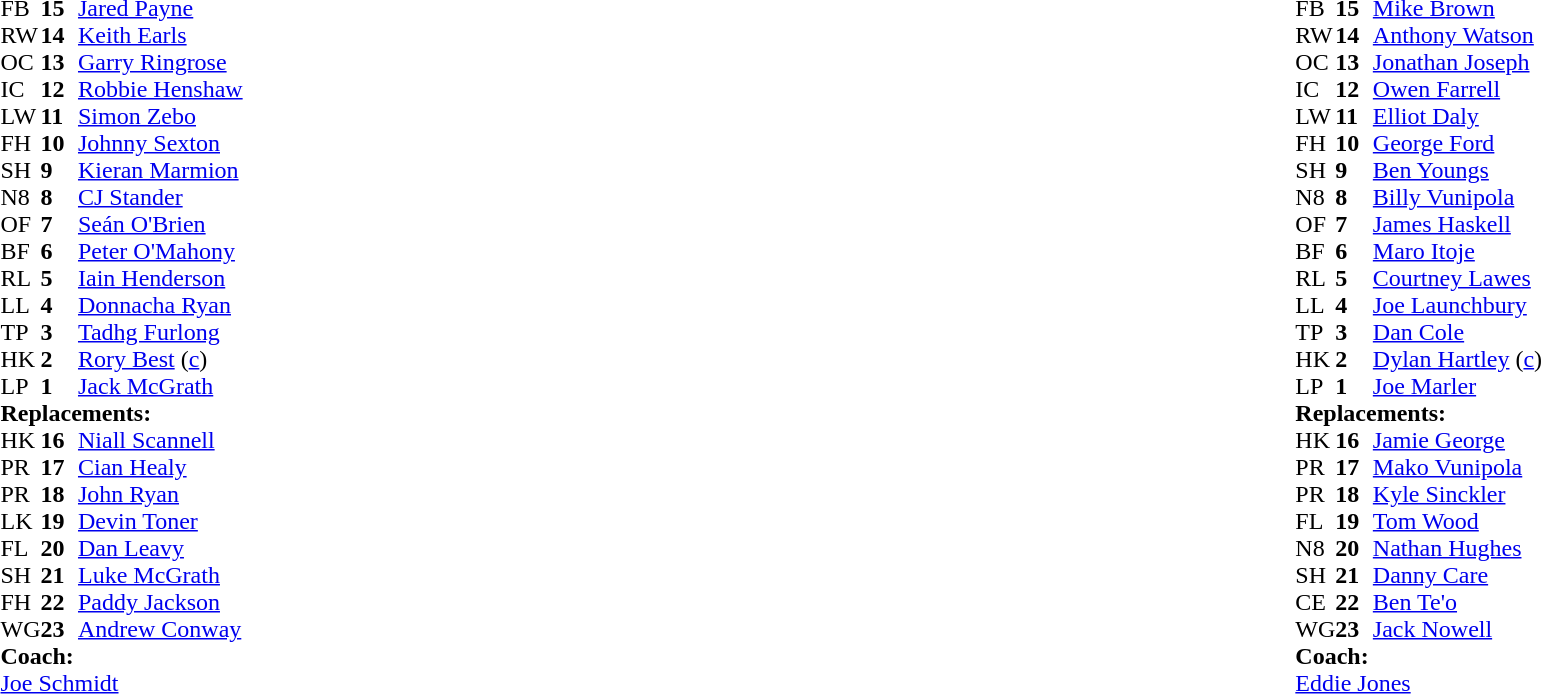<table style="width:100%">
<tr>
<td style="vertical-align:top; width:50%"><br><table cellspacing="0" cellpadding="0">
<tr>
<th width="25"></th>
<th width="25"></th>
</tr>
<tr>
<td>FB</td>
<td><strong>15</strong></td>
<td><a href='#'>Jared Payne</a></td>
</tr>
<tr>
<td>RW</td>
<td><strong>14</strong></td>
<td><a href='#'>Keith Earls</a></td>
<td></td>
<td></td>
</tr>
<tr>
<td>OC</td>
<td><strong>13</strong></td>
<td><a href='#'>Garry Ringrose</a></td>
</tr>
<tr>
<td>IC</td>
<td><strong>12</strong></td>
<td><a href='#'>Robbie Henshaw</a></td>
</tr>
<tr>
<td>LW</td>
<td><strong>11</strong></td>
<td><a href='#'>Simon Zebo</a></td>
</tr>
<tr>
<td>FH</td>
<td><strong>10</strong></td>
<td><a href='#'>Johnny Sexton</a></td>
</tr>
<tr>
<td>SH</td>
<td><strong>9</strong></td>
<td><a href='#'>Kieran Marmion</a></td>
<td></td>
<td></td>
</tr>
<tr>
<td>N8</td>
<td><strong>8</strong></td>
<td><a href='#'>CJ Stander</a></td>
</tr>
<tr>
<td>OF</td>
<td><strong>7</strong></td>
<td><a href='#'>Seán O'Brien</a></td>
<td></td>
<td></td>
</tr>
<tr>
<td>BF</td>
<td><strong>6</strong></td>
<td><a href='#'>Peter O'Mahony</a></td>
</tr>
<tr>
<td>RL</td>
<td><strong>5</strong></td>
<td><a href='#'>Iain Henderson</a></td>
</tr>
<tr>
<td>LL</td>
<td><strong>4</strong></td>
<td><a href='#'>Donnacha Ryan</a></td>
<td></td>
<td></td>
</tr>
<tr>
<td>TP</td>
<td><strong>3</strong></td>
<td><a href='#'>Tadhg Furlong</a></td>
<td></td>
<td></td>
</tr>
<tr>
<td>HK</td>
<td><strong>2</strong></td>
<td><a href='#'>Rory Best</a> (<a href='#'>c</a>)</td>
<td></td>
<td colspan=2></td>
<td></td>
</tr>
<tr>
<td>LP</td>
<td><strong>1</strong></td>
<td><a href='#'>Jack McGrath</a></td>
<td></td>
<td></td>
</tr>
<tr>
<td colspan=3><strong>Replacements:</strong></td>
</tr>
<tr>
<td>HK</td>
<td><strong>16</strong></td>
<td><a href='#'>Niall Scannell</a></td>
<td></td>
<td></td>
<td></td>
<td></td>
</tr>
<tr>
<td>PR</td>
<td><strong>17</strong></td>
<td><a href='#'>Cian Healy</a></td>
<td></td>
<td></td>
</tr>
<tr>
<td>PR</td>
<td><strong>18</strong></td>
<td><a href='#'>John Ryan</a></td>
<td></td>
<td></td>
</tr>
<tr>
<td>LK</td>
<td><strong>19</strong></td>
<td><a href='#'>Devin Toner</a></td>
<td></td>
<td></td>
</tr>
<tr>
<td>FL</td>
<td><strong>20</strong></td>
<td><a href='#'>Dan Leavy</a></td>
<td></td>
<td></td>
</tr>
<tr>
<td>SH</td>
<td><strong>21</strong></td>
<td><a href='#'>Luke McGrath</a></td>
<td></td>
<td></td>
</tr>
<tr>
<td>FH</td>
<td><strong>22</strong></td>
<td><a href='#'>Paddy Jackson</a></td>
</tr>
<tr>
<td>WG</td>
<td><strong>23</strong></td>
<td><a href='#'>Andrew Conway</a></td>
<td></td>
<td></td>
</tr>
<tr>
<td colspan=3><strong>Coach:</strong></td>
</tr>
<tr>
<td colspan="4"> <a href='#'>Joe Schmidt</a></td>
</tr>
</table>
</td>
<td style="vertical-align:top"></td>
<td style="vertical-align:top; width:50%"><br><table cellspacing="0" cellpadding="0" style="margin:auto">
<tr>
<th width="25"></th>
<th width="25"></th>
</tr>
<tr>
<td>FB</td>
<td><strong>15</strong></td>
<td><a href='#'>Mike Brown</a></td>
</tr>
<tr>
<td>RW</td>
<td><strong>14</strong></td>
<td><a href='#'>Anthony Watson</a></td>
</tr>
<tr>
<td>OC</td>
<td><strong>13</strong></td>
<td><a href='#'>Jonathan Joseph</a></td>
<td></td>
<td></td>
</tr>
<tr>
<td>IC</td>
<td><strong>12</strong></td>
<td><a href='#'>Owen Farrell</a></td>
</tr>
<tr>
<td>LW</td>
<td><strong>11</strong></td>
<td><a href='#'>Elliot Daly</a></td>
</tr>
<tr>
<td>FH</td>
<td><strong>10</strong></td>
<td><a href='#'>George Ford</a></td>
<td></td>
<td></td>
<td></td>
</tr>
<tr>
<td>SH</td>
<td><strong>9</strong></td>
<td><a href='#'>Ben Youngs</a></td>
<td></td>
<td></td>
</tr>
<tr>
<td>N8</td>
<td><strong>8</strong></td>
<td><a href='#'>Billy Vunipola</a></td>
<td></td>
<td></td>
</tr>
<tr>
<td>OF</td>
<td><strong>7</strong></td>
<td><a href='#'>James Haskell</a></td>
<td></td>
<td></td>
</tr>
<tr>
<td>BF</td>
<td><strong>6</strong></td>
<td><a href='#'>Maro Itoje</a></td>
</tr>
<tr>
<td>RL</td>
<td><strong>5</strong></td>
<td><a href='#'>Courtney Lawes</a></td>
</tr>
<tr>
<td>LL</td>
<td><strong>4</strong></td>
<td><a href='#'>Joe Launchbury</a></td>
</tr>
<tr>
<td>TP</td>
<td><strong>3</strong></td>
<td><a href='#'>Dan Cole</a></td>
<td></td>
<td></td>
</tr>
<tr>
<td>HK</td>
<td><strong>2</strong></td>
<td><a href='#'>Dylan Hartley</a> (<a href='#'>c</a>)</td>
<td></td>
<td></td>
</tr>
<tr>
<td>LP</td>
<td><strong>1</strong></td>
<td><a href='#'>Joe Marler</a></td>
<td></td>
<td></td>
</tr>
<tr>
<td colspan=3><strong>Replacements:</strong></td>
</tr>
<tr>
<td>HK</td>
<td><strong>16</strong></td>
<td><a href='#'>Jamie George</a></td>
<td></td>
<td></td>
</tr>
<tr>
<td>PR</td>
<td><strong>17</strong></td>
<td><a href='#'>Mako Vunipola</a></td>
<td></td>
<td></td>
</tr>
<tr>
<td>PR</td>
<td><strong>18</strong></td>
<td><a href='#'>Kyle Sinckler</a></td>
<td></td>
<td></td>
</tr>
<tr>
<td>FL</td>
<td><strong>19</strong></td>
<td><a href='#'>Tom Wood</a></td>
<td></td>
<td></td>
</tr>
<tr>
<td>N8</td>
<td><strong>20</strong></td>
<td><a href='#'>Nathan Hughes</a></td>
<td></td>
<td></td>
</tr>
<tr>
<td>SH</td>
<td><strong>21</strong></td>
<td><a href='#'>Danny Care</a></td>
<td></td>
<td></td>
</tr>
<tr>
<td>CE</td>
<td><strong>22</strong></td>
<td><a href='#'>Ben Te'o</a></td>
<td></td>
<td></td>
<td></td>
</tr>
<tr>
<td>WG</td>
<td><strong>23</strong></td>
<td><a href='#'>Jack Nowell</a></td>
<td></td>
<td></td>
</tr>
<tr>
<td colspan=3><strong>Coach:</strong></td>
</tr>
<tr>
<td colspan="4"> <a href='#'>Eddie Jones</a></td>
</tr>
</table>
</td>
</tr>
</table>
